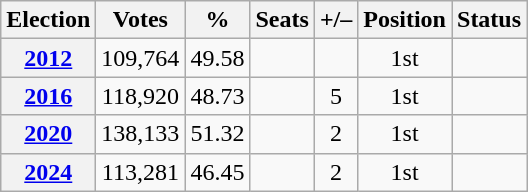<table class=wikitable style="text-align: center;">
<tr>
<th>Election</th>
<th>Votes</th>
<th>%</th>
<th>Seats</th>
<th>+/–</th>
<th>Position</th>
<th>Status</th>
</tr>
<tr>
<th><a href='#'>2012</a></th>
<td>109,764</td>
<td>49.58</td>
<td></td>
<td></td>
<td> 1st</td>
<td></td>
</tr>
<tr>
<th><a href='#'>2016</a></th>
<td>118,920</td>
<td>48.73</td>
<td></td>
<td> 5</td>
<td> 1st</td>
<td></td>
</tr>
<tr>
<th><a href='#'>2020</a></th>
<td>138,133</td>
<td>51.32</td>
<td></td>
<td> 2</td>
<td> 1st</td>
<td></td>
</tr>
<tr>
<th><a href='#'>2024</a></th>
<td>113,281</td>
<td>46.45</td>
<td></td>
<td> 2</td>
<td> 1st</td>
<td></td>
</tr>
</table>
